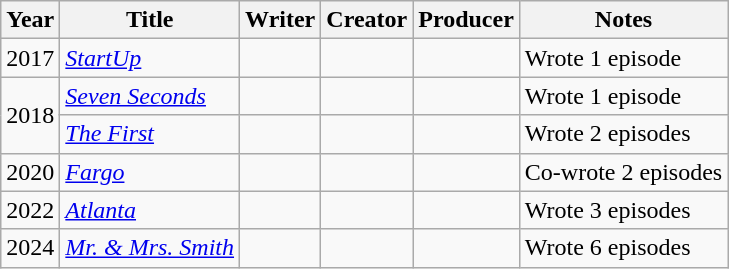<table class="wikitable unsortable plainrowheaders">
<tr>
<th scope="col">Year</th>
<th>Title</th>
<th>Writer</th>
<th>Creator</th>
<th>Producer</th>
<th>Notes</th>
</tr>
<tr>
<td>2017</td>
<td><em><a href='#'>StartUp</a></em></td>
<td></td>
<td></td>
<td></td>
<td>Wrote 1 episode</td>
</tr>
<tr>
<td rowspan="2">2018</td>
<td><em><a href='#'>Seven Seconds</a></em></td>
<td></td>
<td></td>
<td></td>
<td>Wrote 1 episode</td>
</tr>
<tr>
<td><em><a href='#'>The First</a></em></td>
<td></td>
<td></td>
<td></td>
<td>Wrote 2 episodes</td>
</tr>
<tr>
<td>2020</td>
<td><em><a href='#'>Fargo</a></em></td>
<td></td>
<td></td>
<td></td>
<td>Co-wrote 2 episodes</td>
</tr>
<tr>
<td>2022</td>
<td><em><a href='#'>Atlanta</a></em></td>
<td></td>
<td></td>
<td></td>
<td>Wrote 3 episodes</td>
</tr>
<tr>
<td>2024</td>
<td><em><a href='#'>Mr. & Mrs. Smith</a></em></td>
<td></td>
<td></td>
<td></td>
<td>Wrote 6 episodes</td>
</tr>
</table>
